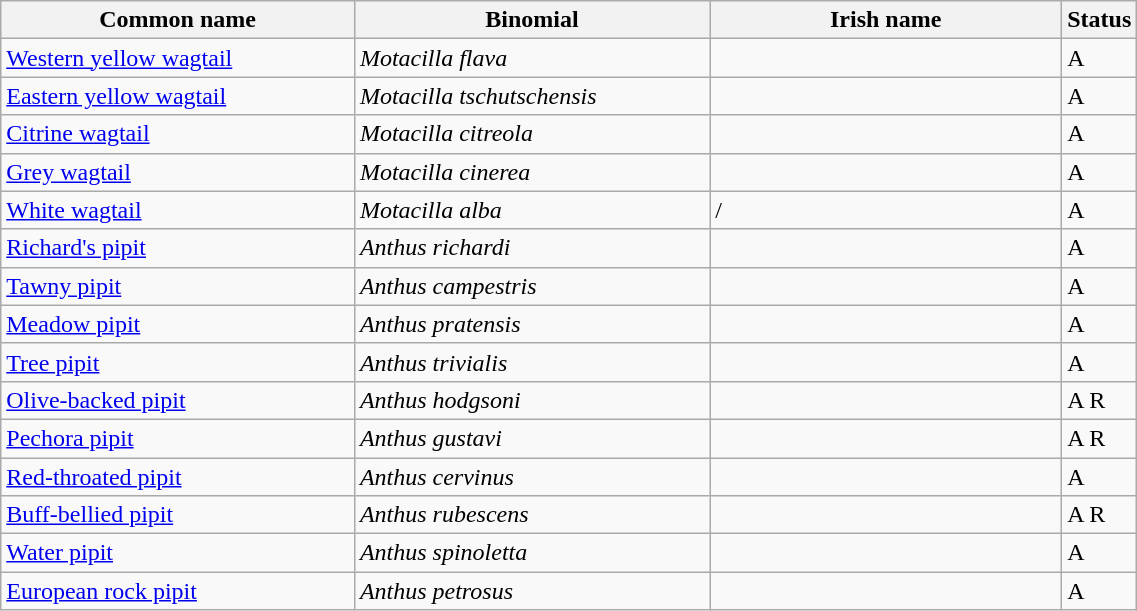<table width=60% class="wikitable">
<tr>
<th width=32%>Common name</th>
<th width=32%>Binomial</th>
<th width=32%>Irish name</th>
<th width=4%>Status</th>
</tr>
<tr>
<td><a href='#'>Western yellow wagtail</a></td>
<td><em>Motacilla flava</em></td>
<td></td>
<td>A</td>
</tr>
<tr>
<td><a href='#'>Eastern yellow wagtail</a></td>
<td><em>Motacilla tschutschensis</em></td>
<td></td>
<td>A</td>
</tr>
<tr>
<td><a href='#'>Citrine wagtail</a></td>
<td><em>Motacilla citreola</em></td>
<td></td>
<td>A</td>
</tr>
<tr>
<td><a href='#'>Grey wagtail</a></td>
<td><em>Motacilla cinerea</em></td>
<td></td>
<td>A</td>
</tr>
<tr>
<td><a href='#'>White wagtail</a></td>
<td><em>Motacilla alba</em></td>
<td> / </td>
<td>A</td>
</tr>
<tr>
<td><a href='#'>Richard's pipit</a></td>
<td><em>Anthus richardi</em></td>
<td></td>
<td>A</td>
</tr>
<tr>
<td><a href='#'>Tawny pipit</a></td>
<td><em>Anthus campestris</em></td>
<td></td>
<td>A</td>
</tr>
<tr>
<td><a href='#'>Meadow pipit</a></td>
<td><em>Anthus pratensis</em></td>
<td></td>
<td>A</td>
</tr>
<tr>
<td><a href='#'>Tree pipit</a></td>
<td><em>Anthus trivialis</em></td>
<td></td>
<td>A</td>
</tr>
<tr>
<td><a href='#'>Olive-backed pipit</a></td>
<td><em>Anthus hodgsoni</em></td>
<td></td>
<td>A R</td>
</tr>
<tr>
<td><a href='#'>Pechora pipit</a></td>
<td><em>Anthus gustavi</em></td>
<td></td>
<td>A R</td>
</tr>
<tr>
<td><a href='#'>Red-throated pipit</a></td>
<td><em>Anthus cervinus</em></td>
<td></td>
<td>A</td>
</tr>
<tr>
<td><a href='#'>Buff-bellied pipit</a></td>
<td><em>Anthus rubescens</em></td>
<td></td>
<td>A R</td>
</tr>
<tr>
<td><a href='#'>Water pipit</a></td>
<td><em>Anthus spinoletta</em></td>
<td></td>
<td>A</td>
</tr>
<tr>
<td><a href='#'>European rock pipit</a></td>
<td><em>Anthus petrosus</em></td>
<td></td>
<td>A</td>
</tr>
</table>
